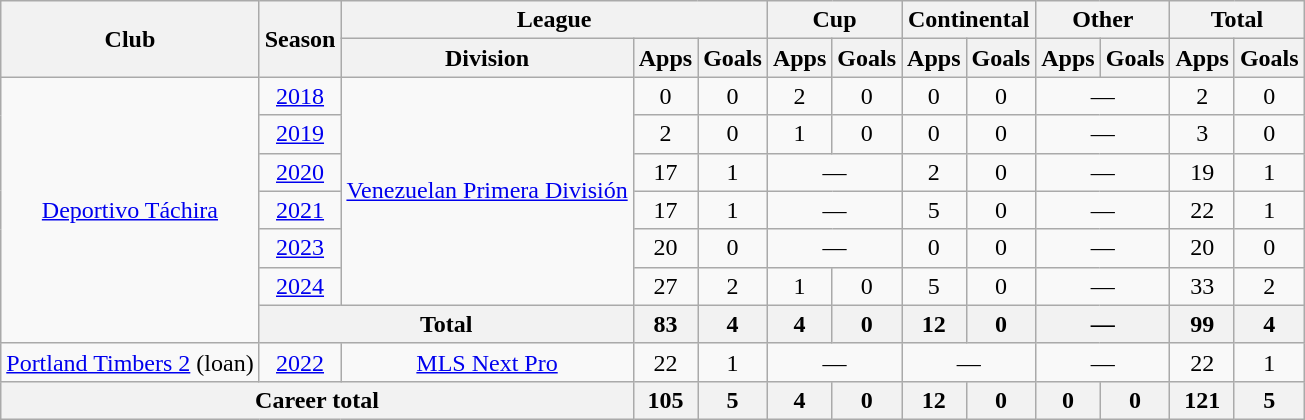<table class="wikitable" style="text-align: center">
<tr>
<th rowspan="2">Club</th>
<th rowspan="2">Season</th>
<th colspan="3">League</th>
<th colspan="2">Cup</th>
<th colspan="2">Continental</th>
<th colspan="2">Other</th>
<th colspan="2">Total</th>
</tr>
<tr>
<th>Division</th>
<th>Apps</th>
<th>Goals</th>
<th>Apps</th>
<th>Goals</th>
<th>Apps</th>
<th>Goals</th>
<th>Apps</th>
<th>Goals</th>
<th>Apps</th>
<th>Goals</th>
</tr>
<tr>
<td rowspan="7"><a href='#'>Deportivo Táchira</a></td>
<td><a href='#'>2018</a></td>
<td rowspan="6"><a href='#'>Venezuelan Primera División</a></td>
<td>0</td>
<td>0</td>
<td>2</td>
<td>0</td>
<td>0</td>
<td>0</td>
<td colspan="2">—</td>
<td>2</td>
<td>0</td>
</tr>
<tr>
<td><a href='#'>2019</a></td>
<td>2</td>
<td>0</td>
<td>1</td>
<td>0</td>
<td>0</td>
<td>0</td>
<td colspan="2">—</td>
<td>3</td>
<td>0</td>
</tr>
<tr>
<td><a href='#'>2020</a></td>
<td>17</td>
<td>1</td>
<td colspan="2">—</td>
<td>2</td>
<td>0</td>
<td colspan="2">—</td>
<td>19</td>
<td>1</td>
</tr>
<tr>
<td><a href='#'>2021</a></td>
<td>17</td>
<td>1</td>
<td colspan="2">—</td>
<td>5</td>
<td>0</td>
<td colspan="2">—</td>
<td>22</td>
<td>1</td>
</tr>
<tr>
<td><a href='#'>2023</a></td>
<td>20</td>
<td>0</td>
<td colspan="2">—</td>
<td>0</td>
<td>0</td>
<td colspan="2">—</td>
<td>20</td>
<td>0</td>
</tr>
<tr>
<td><a href='#'>2024</a></td>
<td>27</td>
<td>2</td>
<td>1</td>
<td>0</td>
<td>5</td>
<td>0</td>
<td colspan="2">—</td>
<td>33</td>
<td>2</td>
</tr>
<tr>
<th colspan="2">Total</th>
<th>83</th>
<th>4</th>
<th>4</th>
<th>0</th>
<th>12</th>
<th>0</th>
<th colspan="2">—</th>
<th>99</th>
<th>4</th>
</tr>
<tr>
<td><a href='#'>Portland Timbers 2</a> (loan)</td>
<td><a href='#'>2022</a></td>
<td><a href='#'>MLS Next Pro</a></td>
<td>22</td>
<td>1</td>
<td colspan="2">—</td>
<td colspan="2">—</td>
<td colspan="2">—</td>
<td>22</td>
<td>1</td>
</tr>
<tr>
<th colspan="3"><strong>Career total</strong></th>
<th>105</th>
<th>5</th>
<th>4</th>
<th>0</th>
<th>12</th>
<th>0</th>
<th>0</th>
<th>0</th>
<th>121</th>
<th>5</th>
</tr>
</table>
